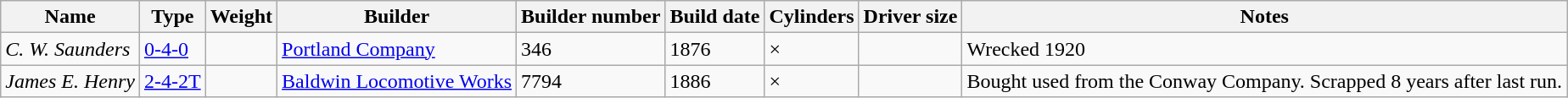<table class="wikitable">
<tr>
<th>Name</th>
<th>Type</th>
<th>Weight</th>
<th>Builder</th>
<th>Builder number</th>
<th>Build date</th>
<th>Cylinders</th>
<th>Driver size</th>
<th>Notes</th>
</tr>
<tr>
<td><em>C. W. Saunders</em></td>
<td><a href='#'>0-4-0</a></td>
<td></td>
<td><a href='#'>Portland Company</a></td>
<td>346</td>
<td>1876</td>
<td>×</td>
<td></td>
<td>Wrecked 1920</td>
</tr>
<tr>
<td><em>James E. Henry</em></td>
<td><a href='#'>2-4-2</a><a href='#'>T</a></td>
<td></td>
<td><a href='#'>Baldwin Locomotive Works</a></td>
<td>7794</td>
<td>1886</td>
<td>×</td>
<td></td>
<td>Bought used from the Conway Company.  Scrapped 8 years after last run.</td>
</tr>
</table>
